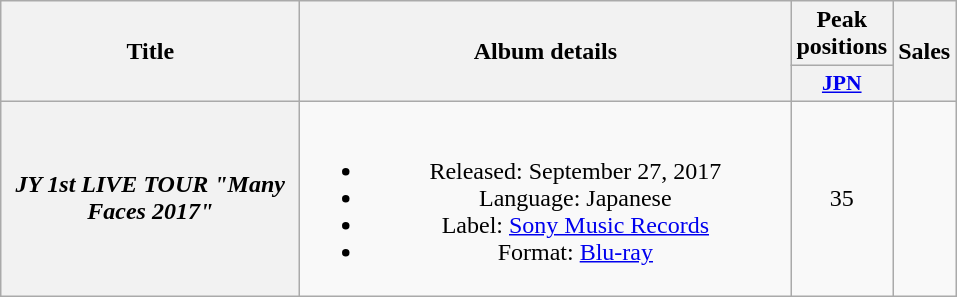<table class="wikitable plainrowheaders" style="text-align:center;">
<tr>
<th rowspan="2" style="width:12em;">Title</th>
<th rowspan="2" style="width:20em;">Album details</th>
<th colspan="1">Peak positions</th>
<th rowspan="2">Sales</th>
</tr>
<tr>
<th scope="col" style="width:2.5em;font-size:90%;"><a href='#'>JPN</a><br></th>
</tr>
<tr>
<th scope="row"><em>JY 1st LIVE TOUR "Many Faces 2017"</em></th>
<td><br><ul><li>Released: September 27, 2017 </li><li>Language: Japanese</li><li>Label: <a href='#'>Sony Music Records</a></li><li>Format: <a href='#'>Blu-ray</a></li></ul></td>
<td>35</td>
<td></td>
</tr>
</table>
